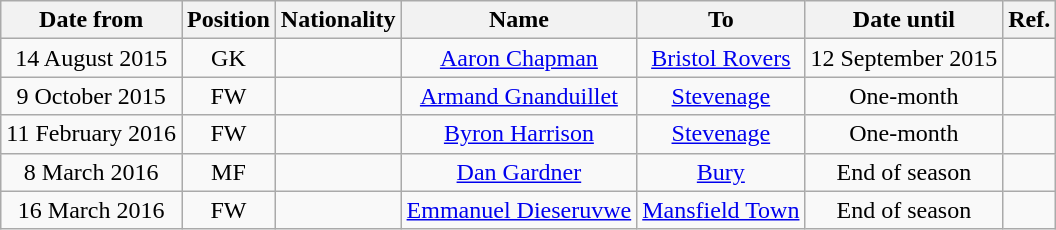<table class="wikitable" style="text-align:center;">
<tr>
<th>Date from</th>
<th>Position</th>
<th>Nationality</th>
<th>Name</th>
<th>To</th>
<th>Date until</th>
<th>Ref.</th>
</tr>
<tr>
<td>14 August 2015</td>
<td>GK</td>
<td></td>
<td><a href='#'>Aaron Chapman</a></td>
<td><a href='#'>Bristol Rovers</a></td>
<td>12 September 2015</td>
<td></td>
</tr>
<tr>
<td>9 October 2015</td>
<td>FW</td>
<td></td>
<td><a href='#'>Armand Gnanduillet</a></td>
<td><a href='#'>Stevenage</a></td>
<td>One-month</td>
<td></td>
</tr>
<tr>
<td>11 February 2016</td>
<td>FW</td>
<td></td>
<td><a href='#'>Byron Harrison</a></td>
<td><a href='#'>Stevenage</a></td>
<td>One-month</td>
<td></td>
</tr>
<tr>
<td>8 March 2016</td>
<td>MF</td>
<td></td>
<td><a href='#'>Dan Gardner</a></td>
<td><a href='#'>Bury</a></td>
<td>End of season</td>
<td></td>
</tr>
<tr>
<td>16 March 2016</td>
<td>FW</td>
<td></td>
<td><a href='#'>Emmanuel Dieseruvwe</a></td>
<td><a href='#'>Mansfield Town</a></td>
<td>End of season</td>
<td></td>
</tr>
</table>
